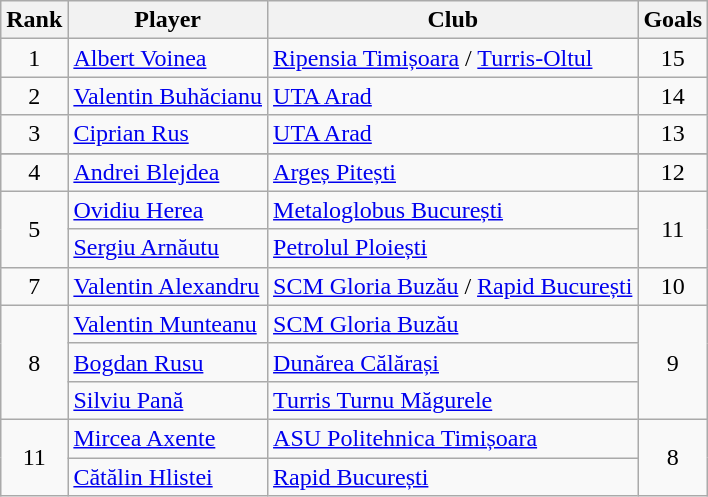<table class="wikitable">
<tr>
<th>Rank</th>
<th>Player</th>
<th>Club</th>
<th>Goals</th>
</tr>
<tr>
<td rowspan="1" align="center">1</td>
<td> <a href='#'>Albert Voinea</a></td>
<td><a href='#'>Ripensia Timișoara</a> / <a href='#'>Turris-Oltul</a></td>
<td rowspan="1" align="center">15</td>
</tr>
<tr>
<td rowspan="1" align="center">2</td>
<td> <a href='#'>Valentin Buhăcianu</a></td>
<td><a href='#'>UTA Arad</a></td>
<td rowspan="1" align="center">14</td>
</tr>
<tr>
<td rowspan="1" align="center">3</td>
<td> <a href='#'>Ciprian Rus</a></td>
<td><a href='#'>UTA Arad</a></td>
<td rowspan="1" align="center">13</td>
</tr>
<tr>
</tr>
<tr>
<td rowspan="1" align="center">4</td>
<td> <a href='#'>Andrei Blejdea</a></td>
<td><a href='#'>Argeș Pitești</a></td>
<td rowspan="1" align="center">12</td>
</tr>
<tr>
<td rowspan="2" align="center">5</td>
<td> <a href='#'>Ovidiu Herea</a></td>
<td><a href='#'>Metaloglobus București</a></td>
<td rowspan="2" align="center">11</td>
</tr>
<tr>
<td> <a href='#'>Sergiu Arnăutu</a></td>
<td><a href='#'>Petrolul Ploiești</a></td>
</tr>
<tr>
<td rowspan="1" align="center">7</td>
<td> <a href='#'>Valentin Alexandru</a></td>
<td><a href='#'>SCM Gloria Buzău</a> / <a href='#'>Rapid București</a></td>
<td rowspan="1" align="center">10</td>
</tr>
<tr>
<td rowspan="3" align="center">8</td>
<td> <a href='#'>Valentin Munteanu</a></td>
<td><a href='#'>SCM Gloria Buzău</a></td>
<td rowspan="3" align="center">9</td>
</tr>
<tr>
<td> <a href='#'>Bogdan Rusu</a></td>
<td><a href='#'>Dunărea Călărași</a></td>
</tr>
<tr>
<td> <a href='#'>Silviu Pană</a></td>
<td><a href='#'>Turris Turnu Măgurele</a></td>
</tr>
<tr>
<td rowspan="2" align="center">11</td>
<td> <a href='#'>Mircea Axente</a></td>
<td><a href='#'>ASU Politehnica Timișoara</a></td>
<td rowspan="2" align="center">8</td>
</tr>
<tr>
<td> <a href='#'>Cătălin Hlistei</a></td>
<td><a href='#'>Rapid București</a></td>
</tr>
</table>
